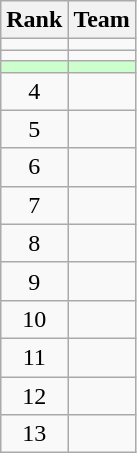<table class="wikitable">
<tr>
<th>Rank</th>
<th>Team</th>
</tr>
<tr>
<td align=center></td>
<td></td>
</tr>
<tr>
<td align=center></td>
<td></td>
</tr>
<tr bgcolor=#ccffcc>
<td align=center></td>
<td></td>
</tr>
<tr>
<td align=center>4</td>
<td></td>
</tr>
<tr>
<td align=center>5</td>
<td></td>
</tr>
<tr>
<td align=center>6</td>
<td></td>
</tr>
<tr>
<td align=center>7</td>
<td></td>
</tr>
<tr>
<td align=center>8</td>
<td></td>
</tr>
<tr>
<td align=center>9</td>
<td></td>
</tr>
<tr>
<td align=center>10</td>
<td></td>
</tr>
<tr>
<td align=center>11</td>
<td></td>
</tr>
<tr>
<td align=center>12</td>
<td></td>
</tr>
<tr>
<td align=center>13</td>
<td></td>
</tr>
</table>
